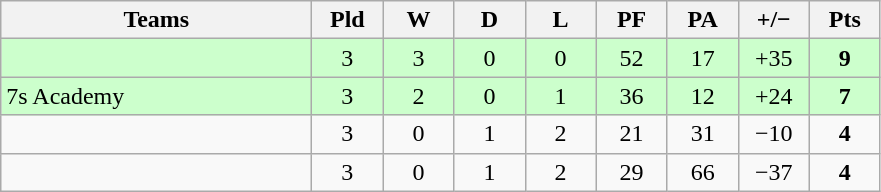<table class="wikitable" style="text-align: center">
<tr>
<th width="200">Teams</th>
<th width="40">Pld</th>
<th width="40">W</th>
<th width="40">D</th>
<th width="40">L</th>
<th width="40">PF</th>
<th width="40">PA</th>
<th width="40">+/−</th>
<th width="40">Pts</th>
</tr>
<tr bgcolor=ccffcc>
<td align=left></td>
<td>3</td>
<td>3</td>
<td>0</td>
<td>0</td>
<td>52</td>
<td>17</td>
<td>+35</td>
<td><strong>9</strong></td>
</tr>
<tr bgcolor=ccffcc>
<td align=left> 7s Academy</td>
<td>3</td>
<td>2</td>
<td>0</td>
<td>1</td>
<td>36</td>
<td>12</td>
<td>+24</td>
<td><strong>7</strong></td>
</tr>
<tr>
<td align=left></td>
<td>3</td>
<td>0</td>
<td>1</td>
<td>2</td>
<td>21</td>
<td>31</td>
<td>−10</td>
<td><strong>4</strong></td>
</tr>
<tr>
<td align=left></td>
<td>3</td>
<td>0</td>
<td>1</td>
<td>2</td>
<td>29</td>
<td>66</td>
<td>−37</td>
<td><strong>4</strong></td>
</tr>
</table>
